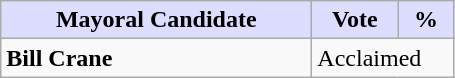<table class="wikitable">
<tr>
<th style="background:#ddf; width:200px;">Mayoral Candidate</th>
<th style="background:#ddf; width:50px;">Vote</th>
<th style="background:#ddf; width:30px;">%</th>
</tr>
<tr>
<td><strong>Bill Crane</strong></td>
<td colspan="2">Acclaimed</td>
</tr>
</table>
